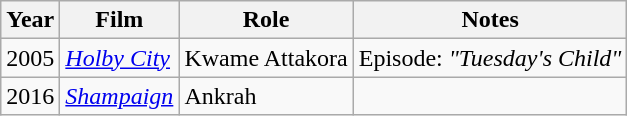<table class="wikitable">
<tr>
<th>Year</th>
<th>Film</th>
<th>Role</th>
<th>Notes</th>
</tr>
<tr>
<td>2005</td>
<td><em><a href='#'>Holby City</a></em></td>
<td>Kwame Attakora</td>
<td>Episode: <em>"Tuesday's Child"</em></td>
</tr>
<tr>
<td>2016</td>
<td><em><a href='#'>Shampaign</a></em></td>
<td>Ankrah</td>
<td></td>
</tr>
</table>
